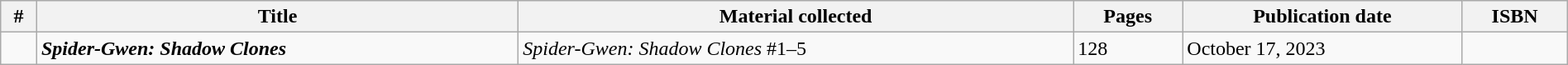<table class="wikitable" width="100%">
<tr>
<th>#</th>
<th>Title</th>
<th>Material collected</th>
<th>Pages</th>
<th>Publication date</th>
<th>ISBN</th>
</tr>
<tr>
<td></td>
<td><strong><em>Spider-Gwen: Shadow Clones</em></strong></td>
<td><em>Spider-Gwen: Shadow Clones</em> #1–5</td>
<td>128</td>
<td>October 17, 2023</td>
<td {{nowrap></td>
</tr>
</table>
